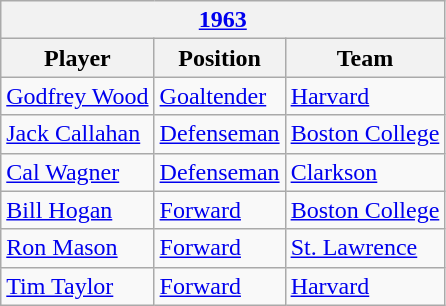<table class="wikitable">
<tr>
<th colspan=3><a href='#'>1963</a></th>
</tr>
<tr>
<th>Player</th>
<th>Position</th>
<th>Team</th>
</tr>
<tr>
<td><a href='#'>Godfrey Wood</a></td>
<td><a href='#'>Goaltender</a></td>
<td><a href='#'>Harvard</a></td>
</tr>
<tr>
<td><a href='#'>Jack Callahan</a></td>
<td><a href='#'>Defenseman</a></td>
<td><a href='#'>Boston College</a></td>
</tr>
<tr>
<td><a href='#'>Cal Wagner</a></td>
<td><a href='#'>Defenseman</a></td>
<td><a href='#'>Clarkson</a></td>
</tr>
<tr>
<td><a href='#'>Bill Hogan</a></td>
<td><a href='#'>Forward</a></td>
<td><a href='#'>Boston College</a></td>
</tr>
<tr>
<td><a href='#'>Ron Mason</a></td>
<td><a href='#'>Forward</a></td>
<td><a href='#'>St. Lawrence</a></td>
</tr>
<tr>
<td><a href='#'>Tim Taylor</a></td>
<td><a href='#'>Forward</a></td>
<td><a href='#'>Harvard</a></td>
</tr>
</table>
